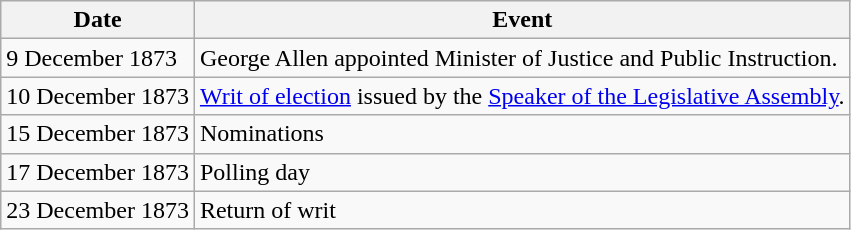<table class="wikitable">
<tr>
<th>Date</th>
<th>Event</th>
</tr>
<tr>
<td>9 December 1873</td>
<td>George Allen appointed Minister of Justice and Public Instruction.</td>
</tr>
<tr>
<td>10 December 1873</td>
<td><a href='#'>Writ of election</a> issued by the <a href='#'>Speaker of the Legislative Assembly</a>.</td>
</tr>
<tr>
<td>15 December 1873</td>
<td>Nominations</td>
</tr>
<tr>
<td>17 December 1873</td>
<td>Polling day</td>
</tr>
<tr>
<td>23 December 1873</td>
<td>Return of writ</td>
</tr>
</table>
